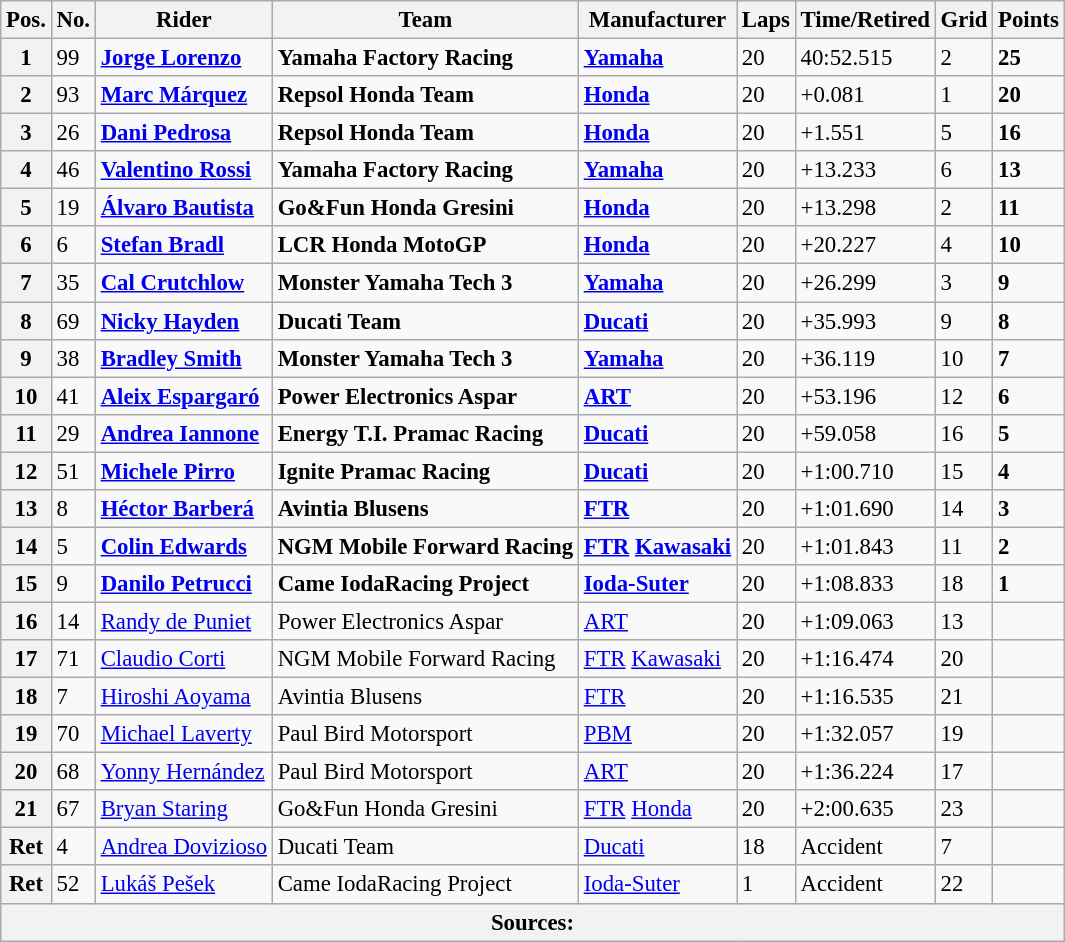<table class="wikitable" style="font-size: 95%;">
<tr>
<th>Pos.</th>
<th>No.</th>
<th>Rider</th>
<th>Team</th>
<th>Manufacturer</th>
<th>Laps</th>
<th>Time/Retired</th>
<th>Grid</th>
<th>Points</th>
</tr>
<tr>
<th>1</th>
<td>99</td>
<td> <strong><a href='#'>Jorge Lorenzo</a></strong></td>
<td><strong>Yamaha Factory Racing</strong></td>
<td><strong><a href='#'>Yamaha</a></strong></td>
<td>20</td>
<td>40:52.515</td>
<td>2</td>
<td><strong>25</strong></td>
</tr>
<tr>
<th>2</th>
<td>93</td>
<td> <strong><a href='#'>Marc Márquez</a></strong></td>
<td><strong>Repsol Honda Team</strong></td>
<td><strong><a href='#'>Honda</a></strong></td>
<td>20</td>
<td>+0.081</td>
<td>1</td>
<td><strong>20</strong></td>
</tr>
<tr>
<th>3</th>
<td>26</td>
<td> <strong><a href='#'>Dani Pedrosa</a></strong></td>
<td><strong>Repsol Honda Team</strong></td>
<td><strong><a href='#'>Honda</a></strong></td>
<td>20</td>
<td>+1.551</td>
<td>5</td>
<td><strong>16</strong></td>
</tr>
<tr>
<th>4</th>
<td>46</td>
<td> <strong><a href='#'>Valentino Rossi</a></strong></td>
<td><strong>Yamaha Factory Racing</strong></td>
<td><strong><a href='#'>Yamaha</a></strong></td>
<td>20</td>
<td>+13.233</td>
<td>6</td>
<td><strong>13</strong></td>
</tr>
<tr>
<th>5</th>
<td>19</td>
<td> <strong><a href='#'>Álvaro Bautista</a></strong></td>
<td><strong>Go&Fun Honda Gresini</strong></td>
<td><strong><a href='#'>Honda</a></strong></td>
<td>20</td>
<td>+13.298</td>
<td>2</td>
<td><strong>11</strong></td>
</tr>
<tr>
<th>6</th>
<td>6</td>
<td> <strong><a href='#'>Stefan Bradl</a></strong></td>
<td><strong>LCR Honda MotoGP</strong></td>
<td><strong><a href='#'>Honda</a></strong></td>
<td>20</td>
<td>+20.227</td>
<td>4</td>
<td><strong>10</strong></td>
</tr>
<tr>
<th>7</th>
<td>35</td>
<td> <strong><a href='#'>Cal Crutchlow</a></strong></td>
<td><strong>Monster Yamaha Tech 3</strong></td>
<td><strong><a href='#'>Yamaha</a></strong></td>
<td>20</td>
<td>+26.299</td>
<td>3</td>
<td><strong>9</strong></td>
</tr>
<tr>
<th>8</th>
<td>69</td>
<td> <strong><a href='#'>Nicky Hayden</a></strong></td>
<td><strong>Ducati Team</strong></td>
<td><strong><a href='#'>Ducati</a></strong></td>
<td>20</td>
<td>+35.993</td>
<td>9</td>
<td><strong>8</strong></td>
</tr>
<tr>
<th>9</th>
<td>38</td>
<td> <strong><a href='#'>Bradley Smith</a></strong></td>
<td><strong>Monster Yamaha Tech 3</strong></td>
<td><strong><a href='#'>Yamaha</a></strong></td>
<td>20</td>
<td>+36.119</td>
<td>10</td>
<td><strong>7</strong></td>
</tr>
<tr>
<th>10</th>
<td>41</td>
<td> <strong><a href='#'>Aleix Espargaró</a></strong></td>
<td><strong>Power Electronics Aspar</strong></td>
<td><strong><a href='#'>ART</a></strong></td>
<td>20</td>
<td>+53.196</td>
<td>12</td>
<td><strong>6</strong></td>
</tr>
<tr>
<th>11</th>
<td>29</td>
<td> <strong><a href='#'>Andrea Iannone</a></strong></td>
<td><strong>Energy T.I. Pramac Racing</strong></td>
<td><strong><a href='#'>Ducati</a></strong></td>
<td>20</td>
<td>+59.058</td>
<td>16</td>
<td><strong>5</strong></td>
</tr>
<tr>
<th>12</th>
<td>51</td>
<td> <strong><a href='#'>Michele Pirro</a></strong></td>
<td><strong>Ignite Pramac Racing</strong></td>
<td><strong><a href='#'>Ducati</a></strong></td>
<td>20</td>
<td>+1:00.710</td>
<td>15</td>
<td><strong>4</strong></td>
</tr>
<tr>
<th>13</th>
<td>8</td>
<td> <strong><a href='#'>Héctor Barberá</a></strong></td>
<td><strong>Avintia Blusens</strong></td>
<td><strong><a href='#'>FTR</a></strong></td>
<td>20</td>
<td>+1:01.690</td>
<td>14</td>
<td><strong>3</strong></td>
</tr>
<tr>
<th>14</th>
<td>5</td>
<td> <strong><a href='#'>Colin Edwards</a></strong></td>
<td><strong>NGM Mobile Forward Racing</strong></td>
<td><strong><a href='#'>FTR</a> <a href='#'>Kawasaki</a></strong></td>
<td>20</td>
<td>+1:01.843</td>
<td>11</td>
<td><strong>2</strong></td>
</tr>
<tr>
<th>15</th>
<td>9</td>
<td> <strong><a href='#'>Danilo Petrucci</a></strong></td>
<td><strong>Came IodaRacing Project</strong></td>
<td><strong><a href='#'>Ioda-Suter</a></strong></td>
<td>20</td>
<td>+1:08.833</td>
<td>18</td>
<td><strong>1</strong></td>
</tr>
<tr>
<th>16</th>
<td>14</td>
<td> <a href='#'>Randy de Puniet</a></td>
<td>Power Electronics Aspar</td>
<td><a href='#'>ART</a></td>
<td>20</td>
<td>+1:09.063</td>
<td>13</td>
<td></td>
</tr>
<tr>
<th>17</th>
<td>71</td>
<td> <a href='#'>Claudio Corti</a></td>
<td>NGM Mobile Forward Racing</td>
<td><a href='#'>FTR</a> <a href='#'>Kawasaki</a></td>
<td>20</td>
<td>+1:16.474</td>
<td>20</td>
<td></td>
</tr>
<tr>
<th>18</th>
<td>7</td>
<td> <a href='#'>Hiroshi Aoyama</a></td>
<td>Avintia Blusens</td>
<td><a href='#'>FTR</a></td>
<td>20</td>
<td>+1:16.535</td>
<td>21</td>
<td></td>
</tr>
<tr>
<th>19</th>
<td>70</td>
<td> <a href='#'>Michael Laverty</a></td>
<td>Paul Bird Motorsport</td>
<td><a href='#'>PBM</a></td>
<td>20</td>
<td>+1:32.057</td>
<td>19</td>
<td></td>
</tr>
<tr>
<th>20</th>
<td>68</td>
<td> <a href='#'>Yonny Hernández</a></td>
<td>Paul Bird Motorsport</td>
<td><a href='#'>ART</a></td>
<td>20</td>
<td>+1:36.224</td>
<td>17</td>
<td></td>
</tr>
<tr>
<th>21</th>
<td>67</td>
<td> <a href='#'>Bryan Staring</a></td>
<td>Go&Fun Honda Gresini</td>
<td><a href='#'>FTR</a> <a href='#'>Honda</a></td>
<td>20</td>
<td>+2:00.635</td>
<td>23</td>
<td></td>
</tr>
<tr>
<th>Ret</th>
<td>4</td>
<td> <a href='#'>Andrea Dovizioso</a></td>
<td>Ducati Team</td>
<td><a href='#'>Ducati</a></td>
<td>18</td>
<td>Accident</td>
<td>7</td>
<td></td>
</tr>
<tr>
<th>Ret</th>
<td>52</td>
<td> <a href='#'>Lukáš Pešek</a></td>
<td>Came IodaRacing Project</td>
<td><a href='#'>Ioda-Suter</a></td>
<td>1</td>
<td>Accident</td>
<td>22</td>
<td></td>
</tr>
<tr>
<th colspan=9>Sources:</th>
</tr>
</table>
